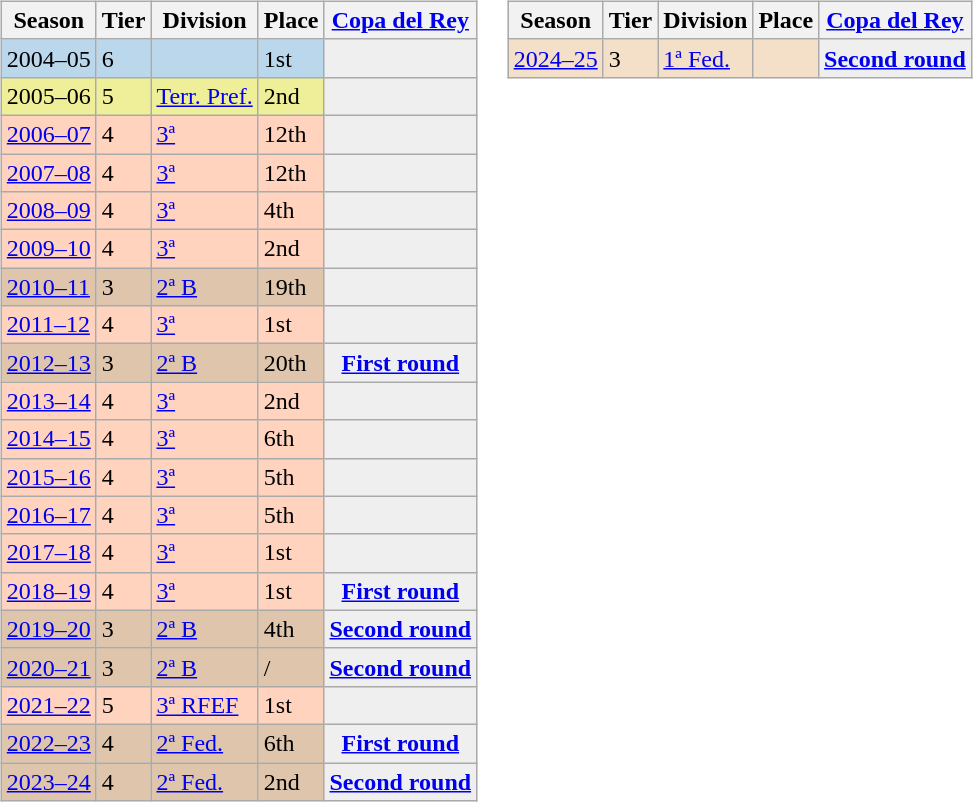<table>
<tr>
<td valign="top" width=0%><br><table class="wikitable">
<tr style="background:#f0f6fa;">
<th>Season</th>
<th>Tier</th>
<th>Division</th>
<th>Place</th>
<th><a href='#'>Copa del Rey</a></th>
</tr>
<tr>
<td style="background:#BBD7EC;">2004–05</td>
<td style="background:#BBD7EC;">6</td>
<td style="background:#BBD7EC;"></td>
<td style="background:#BBD7EC;">1st</td>
<td style="background:#efefef;"></td>
</tr>
<tr>
<td style="background:#EFEF99;">2005–06</td>
<td style="background:#EFEF99;">5</td>
<td style="background:#EFEF99;"><a href='#'>Terr. Pref.</a></td>
<td style="background:#EFEF99;">2nd</td>
<td style="background:#efefef;"></td>
</tr>
<tr>
<td style="background:#FFD3BD;"><a href='#'>2006–07</a></td>
<td style="background:#FFD3BD;">4</td>
<td style="background:#FFD3BD;"><a href='#'>3ª</a></td>
<td style="background:#FFD3BD;">12th</td>
<td style="background:#efefef;"></td>
</tr>
<tr>
<td style="background:#FFD3BD;"><a href='#'>2007–08</a></td>
<td style="background:#FFD3BD;">4</td>
<td style="background:#FFD3BD;"><a href='#'>3ª</a></td>
<td style="background:#FFD3BD;">12th</td>
<th style="background:#efefef;"></th>
</tr>
<tr>
<td style="background:#FFD3BD;"><a href='#'>2008–09</a></td>
<td style="background:#FFD3BD;">4</td>
<td style="background:#FFD3BD;"><a href='#'>3ª</a></td>
<td style="background:#FFD3BD;">4th</td>
<td style="background:#efefef;"></td>
</tr>
<tr>
<td style="background:#FFD3BD;"><a href='#'>2009–10</a></td>
<td style="background:#FFD3BD;">4</td>
<td style="background:#FFD3BD;"><a href='#'>3ª</a></td>
<td style="background:#FFD3BD;">2nd</td>
<td style="background:#efefef;"></td>
</tr>
<tr>
<td style="background:#DEC5AB;"><a href='#'>2010–11</a></td>
<td style="background:#DEC5AB;">3</td>
<td style="background:#DEC5AB;"><a href='#'>2ª B</a></td>
<td style="background:#DEC5AB;">19th</td>
<th style="background:#efefef;"></th>
</tr>
<tr>
<td style="background:#FFD3BD;"><a href='#'>2011–12</a></td>
<td style="background:#FFD3BD;">4</td>
<td style="background:#FFD3BD;"><a href='#'>3ª</a></td>
<td style="background:#FFD3BD;">1st</td>
<td style="background:#efefef;"></td>
</tr>
<tr>
<td style="background:#DEC5AB;"><a href='#'>2012–13</a></td>
<td style="background:#DEC5AB;">3</td>
<td style="background:#DEC5AB;"><a href='#'>2ª B</a></td>
<td style="background:#DEC5AB;">20th</td>
<th style="background:#efefef;"><a href='#'>First round</a></th>
</tr>
<tr>
<td style="background:#FFD3BD;"><a href='#'>2013–14</a></td>
<td style="background:#FFD3BD;">4</td>
<td style="background:#FFD3BD;"><a href='#'>3ª</a></td>
<td style="background:#FFD3BD;">2nd</td>
<td style="background:#efefef;"></td>
</tr>
<tr>
<td style="background:#FFD3BD;"><a href='#'>2014–15</a></td>
<td style="background:#FFD3BD;">4</td>
<td style="background:#FFD3BD;"><a href='#'>3ª</a></td>
<td style="background:#FFD3BD;">6th</td>
<td style="background:#efefef;"></td>
</tr>
<tr>
<td style="background:#FFD3BD;"><a href='#'>2015–16</a></td>
<td style="background:#FFD3BD;">4</td>
<td style="background:#FFD3BD;"><a href='#'>3ª</a></td>
<td style="background:#FFD3BD;">5th</td>
<td style="background:#efefef;"></td>
</tr>
<tr>
<td style="background:#FFD3BD;"><a href='#'>2016–17</a></td>
<td style="background:#FFD3BD;">4</td>
<td style="background:#FFD3BD;"><a href='#'>3ª</a></td>
<td style="background:#FFD3BD;">5th</td>
<td style="background:#efefef;"></td>
</tr>
<tr>
<td style="background:#FFD3BD;"><a href='#'>2017–18</a></td>
<td style="background:#FFD3BD;">4</td>
<td style="background:#FFD3BD;"><a href='#'>3ª</a></td>
<td style="background:#FFD3BD;">1st</td>
<td style="background:#efefef;"></td>
</tr>
<tr>
<td style="background:#FFD3BD;"><a href='#'>2018–19</a></td>
<td style="background:#FFD3BD;">4</td>
<td style="background:#FFD3BD;"><a href='#'>3ª</a></td>
<td style="background:#FFD3BD;">1st</td>
<th style="background:#efefef;"><a href='#'>First round</a></th>
</tr>
<tr>
<td style="background:#DEC5AB;"><a href='#'>2019–20</a></td>
<td style="background:#DEC5AB;">3</td>
<td style="background:#DEC5AB;"><a href='#'>2ª B</a></td>
<td style="background:#DEC5AB;">4th</td>
<th style="background:#efefef;"><a href='#'>Second round</a></th>
</tr>
<tr>
<td style="background:#DEC5AB;"><a href='#'>2020–21</a></td>
<td style="background:#DEC5AB;">3</td>
<td style="background:#DEC5AB;"><a href='#'>2ª B</a></td>
<td style="background:#DEC5AB;"> / </td>
<th style="background:#efefef;"><a href='#'>Second round</a></th>
</tr>
<tr>
<td style="background:#FFD3BD;"><a href='#'>2021–22</a></td>
<td style="background:#FFD3BD;">5</td>
<td style="background:#FFD3BD;"><a href='#'>3ª RFEF</a></td>
<td style="background:#FFD3BD;">1st</td>
<th style="background:#efefef;"></th>
</tr>
<tr>
<td style="background:#DEC5AB;"><a href='#'>2022–23</a></td>
<td style="background:#DEC5AB;">4</td>
<td style="background:#DEC5AB;"><a href='#'>2ª Fed.</a></td>
<td style="background:#DEC5AB;">6th</td>
<th style="background:#efefef;"><a href='#'>First round</a></th>
</tr>
<tr>
<td style="background:#DEC5AB;"><a href='#'>2023–24</a></td>
<td style="background:#DEC5AB;">4</td>
<td style="background:#DEC5AB;"><a href='#'>2ª Fed.</a></td>
<td style="background:#DEC5AB;">2nd</td>
<th style="background:#efefef;"><a href='#'>Second round</a></th>
</tr>
</table>
</td>
<td valign="top" width=0%><br><table class="wikitable">
<tr style="background:#f0f6fa;">
<th>Season</th>
<th>Tier</th>
<th>Division</th>
<th>Place</th>
<th><a href='#'>Copa del Rey</a></th>
</tr>
<tr>
<td style="background:#F4DFC8;"><a href='#'>2024–25</a></td>
<td style="background:#F4DFC8;">3</td>
<td style="background:#F4DFC8;"><a href='#'>1ª Fed.</a></td>
<td style="background:#F4DFC8;"></td>
<th style="background:#efefef;"><a href='#'>Second round</a></th>
</tr>
</table>
</td>
</tr>
</table>
